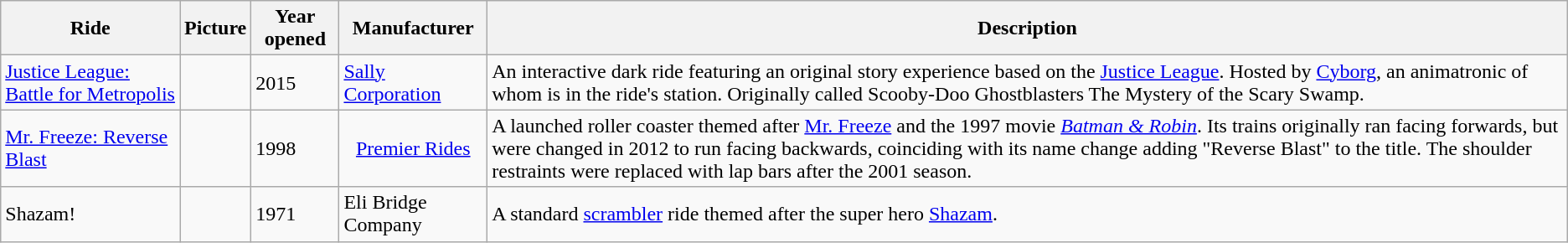<table class="wikitable">
<tr>
<th>Ride</th>
<th>Picture</th>
<th>Year opened</th>
<th>Manufacturer</th>
<th>Description</th>
</tr>
<tr>
<td><a href='#'>Justice League: Battle for Metropolis</a></td>
<td></td>
<td>2015</td>
<td><a href='#'>Sally Corporation</a></td>
<td>An interactive dark ride featuring an original story experience based on the <a href='#'>Justice League</a>. Hosted by <a href='#'>Cyborg</a>, an animatronic of whom is in the ride's station. Originally called Scooby-Doo Ghostblasters The Mystery of the Scary Swamp.</td>
</tr>
<tr>
<td><a href='#'>Mr. Freeze: Reverse Blast</a></td>
<td> </td>
<td>1998</td>
<td style="text-align:center"><a href='#'>Premier Rides</a></td>
<td>A launched roller coaster themed after <a href='#'>Mr. Freeze</a> and the 1997 movie <em><a href='#'>Batman & Robin</a></em>. Its trains originally ran facing forwards, but were changed in 2012 to run facing backwards, coinciding with its name change adding "Reverse Blast" to the title. The shoulder restraints were replaced with lap bars after the 2001 season.</td>
</tr>
<tr>
<td>Shazam!</td>
<td></td>
<td>1971</td>
<td>Eli Bridge Company</td>
<td>A standard <a href='#'>scrambler</a> ride themed after the super hero <a href='#'>Shazam</a>.</td>
</tr>
</table>
